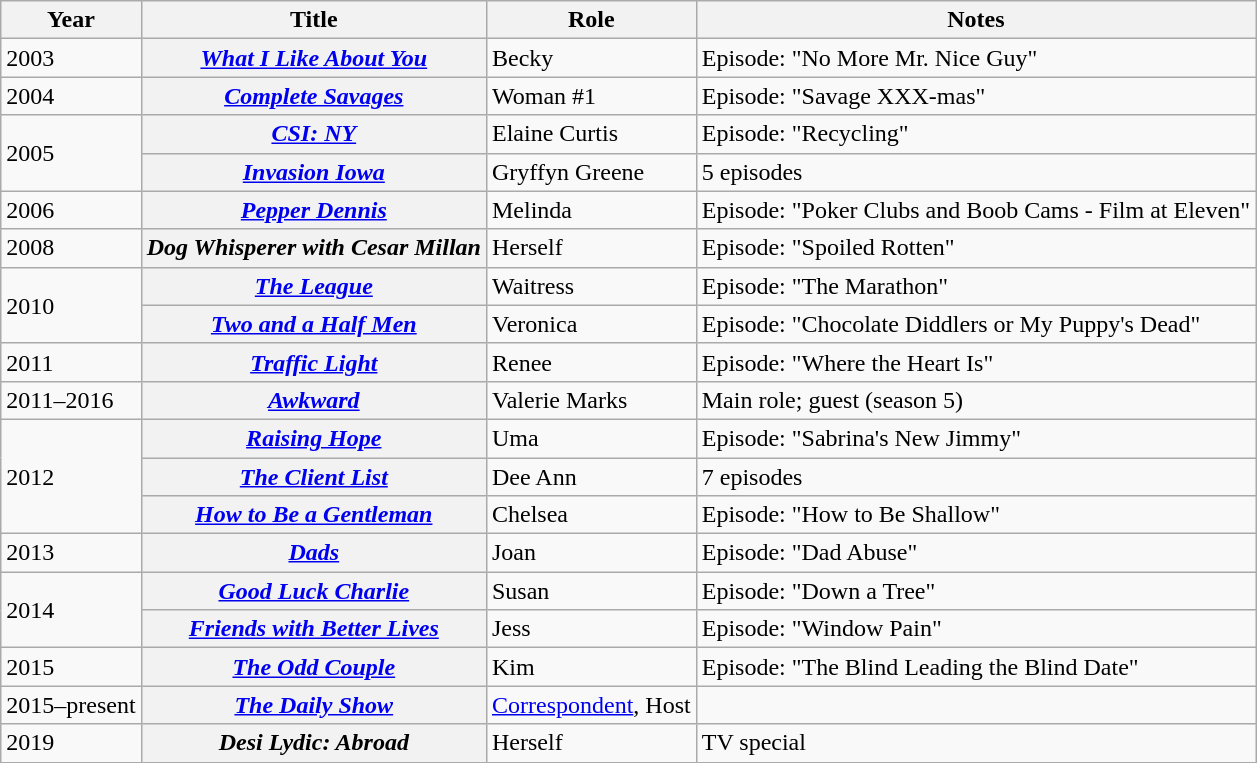<table class="wikitable sortable plainrowheaders">
<tr>
<th scope="col">Year</th>
<th scope="col">Title</th>
<th scope="col">Role</th>
<th scope="col" class="unsortable">Notes</th>
</tr>
<tr>
<td>2003</td>
<th scope="row"><em><a href='#'>What I Like About You</a></em></th>
<td>Becky</td>
<td>Episode: "No More Mr. Nice Guy"</td>
</tr>
<tr>
<td>2004</td>
<th scope="row"><em><a href='#'>Complete Savages</a></em></th>
<td>Woman #1</td>
<td>Episode: "Savage XXX-mas"</td>
</tr>
<tr>
<td rowspan="2">2005</td>
<th scope="row"><em><a href='#'>CSI: NY</a></em></th>
<td>Elaine Curtis</td>
<td>Episode: "Recycling"</td>
</tr>
<tr>
<th scope="row"><em><a href='#'>Invasion Iowa</a></em></th>
<td>Gryffyn Greene</td>
<td>5 episodes</td>
</tr>
<tr>
<td>2006</td>
<th scope="row"><em><a href='#'>Pepper Dennis</a></em></th>
<td>Melinda</td>
<td>Episode: "Poker Clubs and Boob Cams - Film at Eleven"</td>
</tr>
<tr>
<td>2008</td>
<th scope="row"><em>Dog Whisperer with Cesar Millan</em></th>
<td>Herself</td>
<td>Episode: "Spoiled Rotten"</td>
</tr>
<tr>
<td rowspan="2">2010</td>
<th scope="row"><em><a href='#'>The League</a></em></th>
<td>Waitress</td>
<td>Episode: "The Marathon"</td>
</tr>
<tr>
<th scope="row"><em><a href='#'>Two and a Half Men</a></em></th>
<td>Veronica</td>
<td>Episode: "Chocolate Diddlers or My Puppy's Dead"</td>
</tr>
<tr>
<td>2011</td>
<th scope="row"><em><a href='#'>Traffic Light</a></em></th>
<td>Renee</td>
<td>Episode: "Where the Heart Is"</td>
</tr>
<tr>
<td>2011–2016</td>
<th scope="row"><em><a href='#'>Awkward</a></em></th>
<td>Valerie Marks</td>
<td>Main role; guest (season 5)</td>
</tr>
<tr>
<td rowspan="3">2012</td>
<th scope="row"><em><a href='#'>Raising Hope</a></em></th>
<td>Uma</td>
<td>Episode: "Sabrina's New Jimmy"</td>
</tr>
<tr>
<th scope="row"><em><a href='#'>The Client List</a></em></th>
<td>Dee Ann</td>
<td>7 episodes</td>
</tr>
<tr>
<th scope="row"><em><a href='#'>How to Be a Gentleman</a></em></th>
<td>Chelsea</td>
<td>Episode: "How to Be Shallow"</td>
</tr>
<tr>
<td>2013</td>
<th scope="row"><em><a href='#'>Dads</a></em></th>
<td>Joan</td>
<td>Episode: "Dad Abuse"</td>
</tr>
<tr>
<td rowspan="2">2014</td>
<th scope="row"><em><a href='#'>Good Luck Charlie</a></em></th>
<td>Susan</td>
<td>Episode: "Down a Tree"</td>
</tr>
<tr>
<th scope="row"><em><a href='#'>Friends with Better Lives</a></em></th>
<td>Jess</td>
<td>Episode: "Window Pain"</td>
</tr>
<tr>
<td>2015</td>
<th scope="row"><em><a href='#'>The Odd Couple</a></em></th>
<td>Kim</td>
<td>Episode: "The Blind Leading the Blind Date"</td>
</tr>
<tr>
<td>2015–present</td>
<th scope="row"><em><a href='#'>The Daily Show</a></em></th>
<td><a href='#'>Correspondent</a>, Host</td>
<td></td>
</tr>
<tr>
<td>2019</td>
<th scope="row"><em>Desi Lydic: Abroad</em></th>
<td>Herself</td>
<td>TV special</td>
</tr>
</table>
